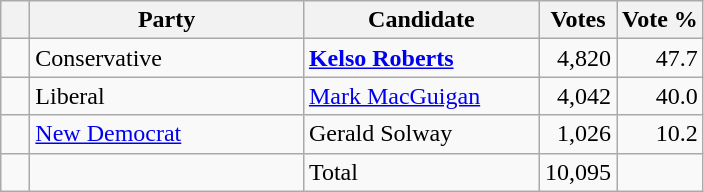<table class="wikitable">
<tr>
<th></th>
<th scope="col" style="width:175px;">Party</th>
<th scope="col" style="width:150px;">Candidate</th>
<th>Votes</th>
<th>Vote %</th>
</tr>
<tr>
<td>   </td>
<td>Conservative</td>
<td><strong><a href='#'>Kelso Roberts</a></strong></td>
<td align=right>4,820</td>
<td align=right>47.7</td>
</tr>
<tr |>
<td>   </td>
<td>Liberal</td>
<td><a href='#'>Mark MacGuigan</a></td>
<td align=right>4,042</td>
<td align=right>40.0</td>
</tr>
<tr |>
<td>   </td>
<td><a href='#'>New Democrat</a></td>
<td>Gerald Solway</td>
<td align=right>1,026</td>
<td align=right>10.2<br>
</td>
</tr>
<tr |>
<td></td>
<td></td>
<td>Total</td>
<td align=right>10,095</td>
<td></td>
</tr>
</table>
